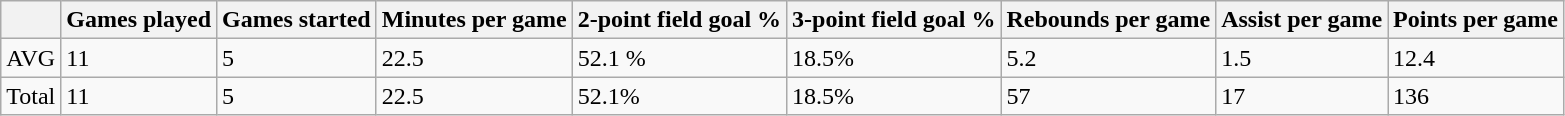<table class="wikitable">
<tr>
<th></th>
<th>Games played</th>
<th>Games started</th>
<th>Minutes per game</th>
<th>2-point field goal %</th>
<th>3-point field goal %</th>
<th>Rebounds per game</th>
<th>Assist per game</th>
<th>Points per game</th>
</tr>
<tr>
<td>AVG</td>
<td>11</td>
<td>5</td>
<td>22.5</td>
<td>52.1 %</td>
<td>18.5%</td>
<td>5.2</td>
<td>1.5</td>
<td>12.4</td>
</tr>
<tr>
<td>Total</td>
<td>11</td>
<td>5</td>
<td>22.5</td>
<td>52.1%</td>
<td>18.5%</td>
<td>57</td>
<td>17</td>
<td>136</td>
</tr>
</table>
